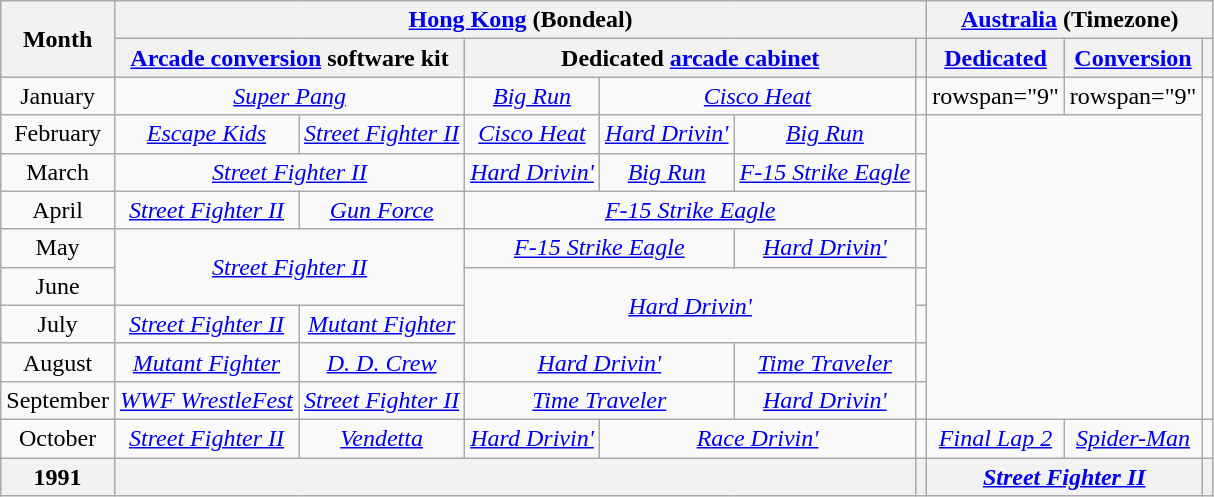<table class="wikitable sortable" style="text-align:center">
<tr>
<th rowspan="2">Month</th>
<th colspan="6"><a href='#'>Hong Kong</a> (Bondeal)</th>
<th colspan="3"><a href='#'>Australia</a> (Timezone)</th>
</tr>
<tr>
<th colspan="2"><a href='#'>Arcade conversion</a> software kit</th>
<th colspan="3">Dedicated <a href='#'>arcade cabinet</a></th>
<th class="unsortable"></th>
<th><a href='#'>Dedicated</a></th>
<th><a href='#'>Conversion</a></th>
<th class="unsortable"></th>
</tr>
<tr>
<td>January</td>
<td colspan="2"><em><a href='#'>Super Pang</a></em></td>
<td><em><a href='#'>Big Run</a></em></td>
<td colspan="2"><em><a href='#'>Cisco Heat</a></em></td>
<td></td>
<td>rowspan="9" </td>
<td>rowspan="9" </td>
<td rowspan="9"></td>
</tr>
<tr>
<td>February</td>
<td><em><a href='#'>Escape Kids</a></em></td>
<td><em><a href='#'>Street Fighter II</a></em></td>
<td><em><a href='#'>Cisco Heat</a></em></td>
<td><em><a href='#'>Hard Drivin'</a></em></td>
<td><em><a href='#'>Big Run</a></em></td>
<td></td>
</tr>
<tr>
<td>March</td>
<td colspan="2"><em><a href='#'>Street Fighter II</a></em></td>
<td><em><a href='#'>Hard Drivin'</a></em></td>
<td><em><a href='#'>Big Run</a></em></td>
<td><em><a href='#'>F-15 Strike Eagle</a></em></td>
<td></td>
</tr>
<tr>
<td>April</td>
<td><em><a href='#'>Street Fighter II</a></em></td>
<td><em><a href='#'>Gun Force</a></em></td>
<td colspan="3"><em><a href='#'>F-15 Strike Eagle</a></em></td>
<td></td>
</tr>
<tr>
<td>May</td>
<td colspan="2" rowspan="2"><em><a href='#'>Street Fighter II</a></em></td>
<td colspan="2"><em><a href='#'>F-15 Strike Eagle</a></em></td>
<td><em><a href='#'>Hard Drivin'</a></em></td>
<td></td>
</tr>
<tr>
<td>June</td>
<td colspan="3" rowspan="2"><em><a href='#'>Hard Drivin'</a></em></td>
<td></td>
</tr>
<tr>
<td>July</td>
<td><em><a href='#'>Street Fighter II</a></em></td>
<td><em><a href='#'>Mutant Fighter</a></em></td>
<td></td>
</tr>
<tr>
<td>August</td>
<td><em><a href='#'>Mutant Fighter</a></em></td>
<td><em><a href='#'>D. D. Crew</a></em></td>
<td colspan="2"><em><a href='#'>Hard Drivin'</a></em></td>
<td><em><a href='#'>Time Traveler</a></em></td>
<td></td>
</tr>
<tr>
<td>September</td>
<td><em><a href='#'>WWF WrestleFest</a></em></td>
<td><em><a href='#'>Street Fighter II</a></em></td>
<td colspan="2"><em><a href='#'>Time Traveler</a></em></td>
<td><em><a href='#'>Hard Drivin'</a></em></td>
<td></td>
</tr>
<tr>
<td>October</td>
<td><em><a href='#'>Street Fighter II</a></em></td>
<td><em><a href='#'>Vendetta</a></em></td>
<td><em><a href='#'>Hard Drivin'</a></em></td>
<td colspan="2"><em><a href='#'>Race Drivin'</a></em></td>
<td></td>
<td><em><a href='#'>Final Lap 2</a></em></td>
<td><em><a href='#'>Spider-Man</a></em></td>
<td></td>
</tr>
<tr>
<th>1991</th>
<th colspan="5"></th>
<th></th>
<th colspan="2"><em><a href='#'>Street Fighter II</a></em></th>
<th></th>
</tr>
</table>
